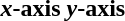<table>
<tr>
<th><em>x</em>-axis</th>
<th><em>y</em>-axis</th>
</tr>
<tr>
<td><br></td>
<td><br></td>
</tr>
</table>
